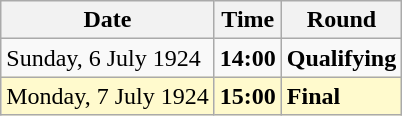<table class="wikitable">
<tr>
<th>Date</th>
<th>Time</th>
<th>Round</th>
</tr>
<tr>
<td>Sunday, 6 July 1924</td>
<td><strong>14:00</strong></td>
<td><strong>Qualifying</strong></td>
</tr>
<tr style=background:lemonchiffon>
<td>Monday, 7 July 1924</td>
<td><strong>15:00</strong></td>
<td><strong>Final</strong></td>
</tr>
</table>
